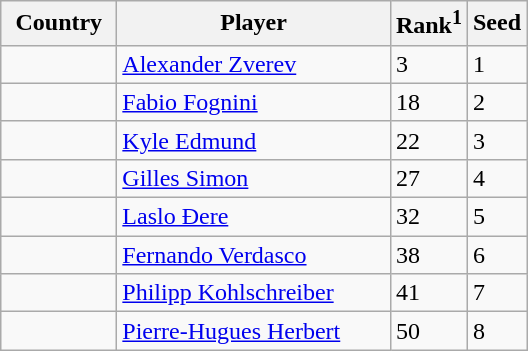<table class="sortable wikitable">
<tr>
<th width="70">Country</th>
<th width="175">Player</th>
<th>Rank<sup>1</sup></th>
<th>Seed</th>
</tr>
<tr>
<td></td>
<td><a href='#'>Alexander Zverev</a></td>
<td>3</td>
<td>1</td>
</tr>
<tr>
<td></td>
<td><a href='#'>Fabio Fognini</a></td>
<td>18</td>
<td>2</td>
</tr>
<tr>
<td></td>
<td><a href='#'>Kyle Edmund</a></td>
<td>22</td>
<td>3</td>
</tr>
<tr>
<td></td>
<td><a href='#'>Gilles Simon</a></td>
<td>27</td>
<td>4</td>
</tr>
<tr>
<td></td>
<td><a href='#'>Laslo Đere</a></td>
<td>32</td>
<td>5</td>
</tr>
<tr>
<td></td>
<td><a href='#'>Fernando Verdasco</a></td>
<td>38</td>
<td>6</td>
</tr>
<tr>
<td></td>
<td><a href='#'>Philipp Kohlschreiber</a></td>
<td>41</td>
<td>7</td>
</tr>
<tr>
<td></td>
<td><a href='#'>Pierre-Hugues Herbert</a></td>
<td>50</td>
<td>8</td>
</tr>
</table>
